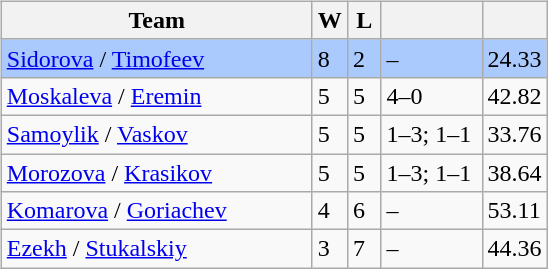<table style="font-size: 100%;">
<tr>
<td width=10% valign="top"><br><table class="wikitable">
<tr>
<th width=200>Team</th>
<th width=15>W</th>
<th width=15>L</th>
<th width=60></th>
<th width=15></th>
</tr>
<tr bgcolor=#aac9fc>
<td> <a href='#'>Sidorova</a> / <a href='#'>Timofeev</a></td>
<td>8</td>
<td>2</td>
<td>–</td>
<td>24.33</td>
</tr>
<tr>
<td> <a href='#'>Moskaleva</a> / <a href='#'>Eremin</a></td>
<td>5</td>
<td>5</td>
<td>4–0</td>
<td>42.82</td>
</tr>
<tr>
<td> <a href='#'>Samoylik</a> / <a href='#'>Vaskov</a></td>
<td>5</td>
<td>5</td>
<td>1–3; 1–1</td>
<td>33.76</td>
</tr>
<tr>
<td> <a href='#'>Morozova</a> / <a href='#'>Krasikov</a></td>
<td>5</td>
<td>5</td>
<td>1–3; 1–1</td>
<td>38.64</td>
</tr>
<tr>
<td> <a href='#'>Komarova</a> / <a href='#'>Goriachev</a></td>
<td>4</td>
<td>6</td>
<td>–</td>
<td>53.11</td>
</tr>
<tr>
<td> <a href='#'>Ezekh</a> / <a href='#'>Stukalskiy</a></td>
<td>3</td>
<td>7</td>
<td>–</td>
<td>44.36</td>
</tr>
</table>
</td>
</tr>
</table>
